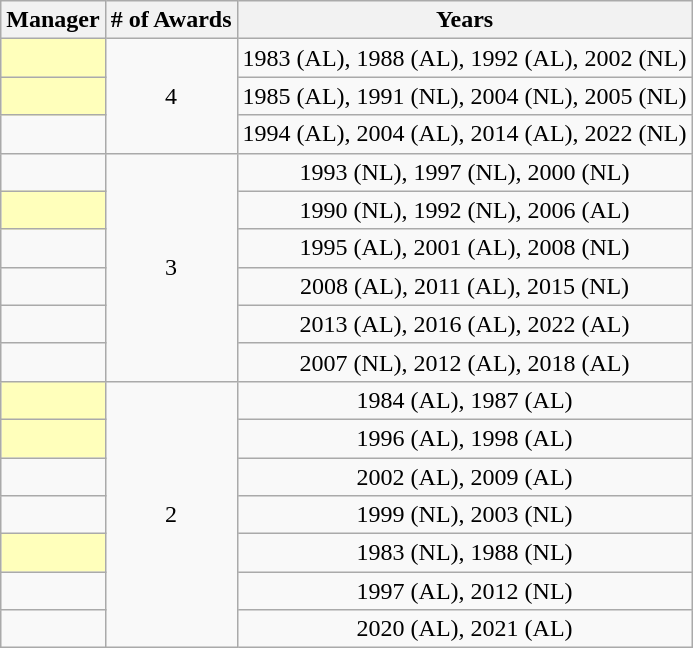<table class="wikitable sortable plainrowheaders" style="text-align:center; text-align:center">
<tr>
<th scope="col">Manager</th>
<th scope="col"># of Awards</th>
<th scope="col">Years</th>
</tr>
<tr>
<td bgcolor="#ffffbb"></td>
<td rowspan=3 style="text-align:center;">4</td>
<td>1983 (AL), 1988 (AL), 1992 (AL), 2002 (NL)</td>
</tr>
<tr>
<td bgcolor="#ffffbb"></td>
<td>1985 (AL), 1991 (NL), 2004 (NL), 2005 (NL)</td>
</tr>
<tr>
<td></td>
<td>1994 (AL), 2004 (AL), 2014 (AL), 2022 (NL)</td>
</tr>
<tr>
<td></td>
<td rowspan=6 style="text-align:center;">3</td>
<td>1993 (NL), 1997 (NL), 2000 (NL)</td>
</tr>
<tr>
<td bgcolor="#ffffbb"></td>
<td>1990 (NL), 1992 (NL), 2006 (AL)</td>
</tr>
<tr>
<td></td>
<td>1995 (AL), 2001 (AL), 2008 (NL)</td>
</tr>
<tr>
<td></td>
<td>2008 (AL), 2011 (AL), 2015 (NL)</td>
</tr>
<tr>
<td></td>
<td>2013 (AL), 2016 (AL), 2022 (AL)</td>
</tr>
<tr>
<td></td>
<td>2007 (NL), 2012 (AL), 2018 (AL)</td>
</tr>
<tr>
<td bgcolor="#ffffbb"></td>
<td rowspan=7 style="text-align:center;">2</td>
<td>1984 (AL), 1987 (AL)</td>
</tr>
<tr>
<td bgcolor="#ffffbb"></td>
<td>1996 (AL), 1998 (AL)</td>
</tr>
<tr>
<td></td>
<td>2002 (AL), 2009 (AL)</td>
</tr>
<tr>
<td></td>
<td>1999 (NL), 2003 (NL)</td>
</tr>
<tr>
<td bgcolor="#ffffbb"></td>
<td>1983 (NL), 1988 (NL)</td>
</tr>
<tr>
<td></td>
<td>1997 (AL), 2012 (NL)</td>
</tr>
<tr>
<td></td>
<td>2020 (AL), 2021 (AL)</td>
</tr>
</table>
